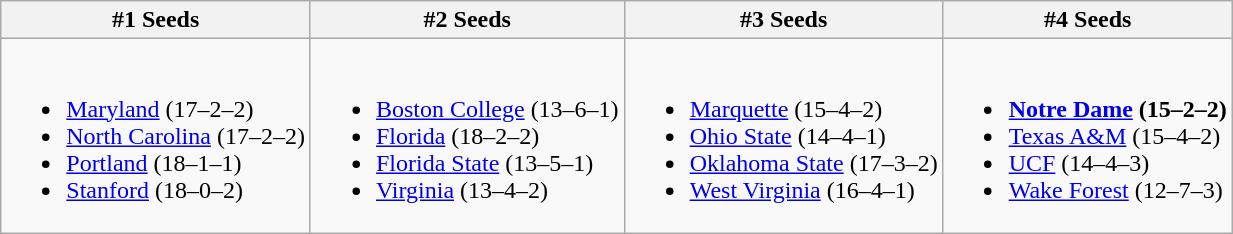<table class="wikitable">
<tr>
<th>#1 Seeds</th>
<th>#2 Seeds</th>
<th>#3 Seeds</th>
<th>#4 Seeds</th>
</tr>
<tr>
<td><br><ul><li><a href='#'>Maryland</a> (17–2–2)</li><li><a href='#'>North Carolina</a> (17–2–2)</li><li><a href='#'>Portland</a> (18–1–1)</li><li><a href='#'>Stanford</a> (18–0–2)</li></ul></td>
<td><br><ul><li><a href='#'>Boston College</a> (13–6–1)</li><li><a href='#'>Florida</a> (18–2–2)</li><li><a href='#'>Florida State</a> (13–5–1)</li><li><a href='#'>Virginia</a> (13–4–2)</li></ul></td>
<td><br><ul><li><a href='#'>Marquette</a> (15–4–2)</li><li><a href='#'>Ohio State</a> (14–4–1)</li><li><a href='#'>Oklahoma State</a> (17–3–2)</li><li><a href='#'>West Virginia</a> (16–4–1)</li></ul></td>
<td><br><ul><li><strong><a href='#'>Notre Dame</a> (15–2–2)</strong></li><li><a href='#'>Texas A&M</a> (15–4–2)</li><li><a href='#'>UCF</a> (14–4–3)</li><li><a href='#'>Wake Forest</a> (12–7–3)</li></ul></td>
</tr>
</table>
